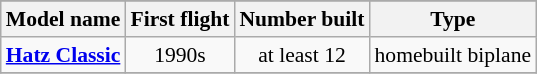<table class="wikitable" align=center style="font-size:90%;">
<tr>
</tr>
<tr style="background:#efefef;">
<th>Model name</th>
<th>First flight</th>
<th>Number built</th>
<th>Type</th>
</tr>
<tr>
<td align=left><strong><a href='#'>Hatz Classic</a></strong></td>
<td align=center>1990s</td>
<td align=center>at least 12</td>
<td align=left>homebuilt biplane</td>
</tr>
<tr>
</tr>
</table>
